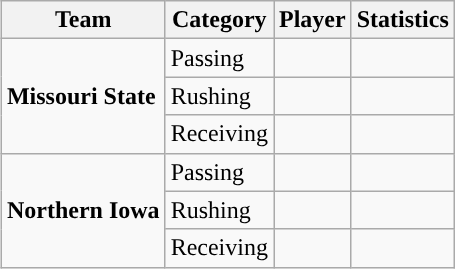<table class="wikitable" style="float: right;">
<tr>
<th>Team</th>
<th>Category</th>
<th>Player</th>
<th>Statistics</th>
</tr>
<tr>
<td rowspan=3><strong>Missouri State</strong></td>
<td>Passing</td>
<td></td>
<td></td>
</tr>
<tr>
<td>Rushing</td>
<td></td>
<td></td>
</tr>
<tr>
<td>Receiving</td>
<td></td>
<td></td>
</tr>
<tr>
<td rowspan=3><strong>Northern Iowa</strong></td>
<td>Passing</td>
<td></td>
<td></td>
</tr>
<tr>
<td>Rushing</td>
<td></td>
<td></td>
</tr>
<tr>
<td>Receiving</td>
<td></td>
<td></td>
</tr>
</table>
